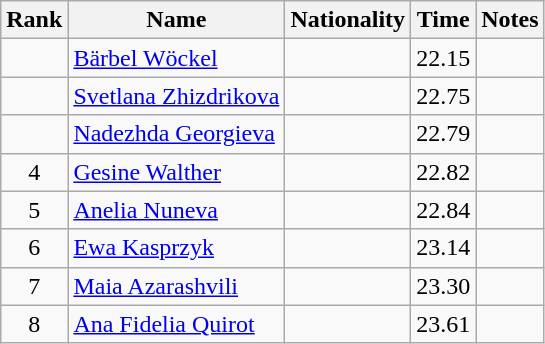<table class="wikitable sortable" style="text-align:center">
<tr>
<th>Rank</th>
<th>Name</th>
<th>Nationality</th>
<th>Time</th>
<th>Notes</th>
</tr>
<tr>
<td></td>
<td align="left"><a href='#'>Bärbel Wöckel</a></td>
<td align=left></td>
<td>22.15</td>
<td></td>
</tr>
<tr>
<td></td>
<td align="left"><a href='#'>Svetlana Zhizdrikova</a></td>
<td align=left></td>
<td>22.75</td>
<td></td>
</tr>
<tr>
<td></td>
<td align="left"><a href='#'>Nadezhda Georgieva</a></td>
<td align=left></td>
<td>22.79</td>
<td></td>
</tr>
<tr>
<td>4</td>
<td align="left"><a href='#'>Gesine Walther</a></td>
<td align=left></td>
<td>22.82</td>
<td></td>
</tr>
<tr>
<td>5</td>
<td align="left"><a href='#'>Anelia Nuneva</a></td>
<td align=left></td>
<td>22.84</td>
<td></td>
</tr>
<tr>
<td>6</td>
<td align="left"><a href='#'>Ewa Kasprzyk</a></td>
<td align=left></td>
<td>23.14</td>
<td></td>
</tr>
<tr>
<td>7</td>
<td align="left"><a href='#'>Maia Azarashvili</a></td>
<td align=left></td>
<td>23.30</td>
<td></td>
</tr>
<tr>
<td>8</td>
<td align="left"><a href='#'>Ana Fidelia Quirot</a></td>
<td align=left></td>
<td>23.61</td>
<td></td>
</tr>
</table>
